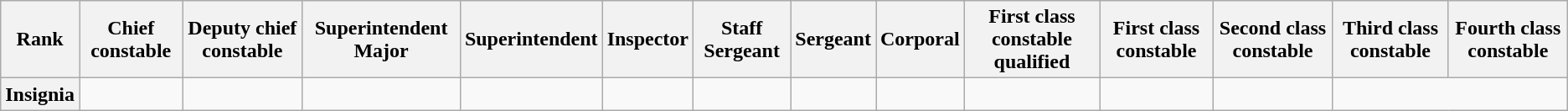<table class="wikitable">
<tr>
<th>Rank</th>
<th>Chief constable</th>
<th>Deputy chief constable</th>
<th>Superintendent Major</th>
<th>Superintendent</th>
<th>Inspector</th>
<th>Staff Sergeant</th>
<th>Sergeant</th>
<th>Corporal</th>
<th>First class constable qualified</th>
<th>First class constable</th>
<th>Second class constable</th>
<th>Third class constable</th>
<th>Fourth class constable</th>
</tr>
<tr>
<th>Insignia</th>
<td></td>
<td></td>
<td></td>
<td></td>
<td></td>
<td></td>
<td></td>
<td></td>
<td></td>
<td></td>
<td></td>
</tr>
</table>
